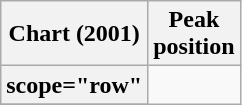<table class="wikitable sortable plainrowheaders">
<tr>
<th scope="col">Chart (2001)</th>
<th scope="col">Peak<br>position</th>
</tr>
<tr>
<th>scope="row"</th>
</tr>
<tr>
</tr>
</table>
